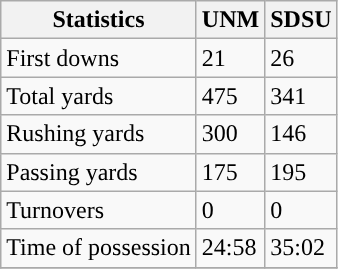<table class="wikitable" style="float: left;">
<tr>
<th>Statistics</th>
<th>UNM</th>
<th>SDSU</th>
</tr>
<tr>
<td>First downs</td>
<td>21</td>
<td>26</td>
</tr>
<tr>
<td>Total yards</td>
<td>475</td>
<td>341</td>
</tr>
<tr>
<td>Rushing yards</td>
<td>300</td>
<td>146</td>
</tr>
<tr>
<td>Passing yards</td>
<td>175</td>
<td>195</td>
</tr>
<tr>
<td>Turnovers</td>
<td>0</td>
<td>0</td>
</tr>
<tr>
<td>Time of possession</td>
<td>24:58</td>
<td>35:02</td>
</tr>
<tr>
</tr>
</table>
